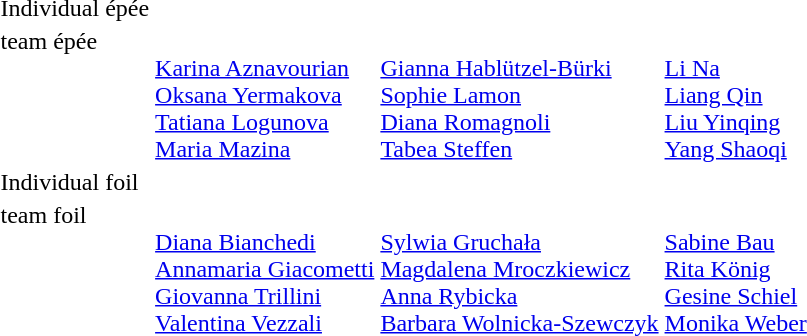<table>
<tr>
<td>Individual épée<br></td>
<td></td>
<td></td>
<td></td>
</tr>
<tr valign="top">
<td>team épée<br></td>
<td><br><a href='#'>Karina Aznavourian</a><br> <a href='#'>Oksana Yermakova</a><br> <a href='#'>Tatiana Logunova</a><br> <a href='#'>Maria Mazina</a></td>
<td><br><a href='#'>Gianna Hablützel-Bürki</a><br> <a href='#'>Sophie Lamon</a><br> <a href='#'>Diana Romagnoli</a><br> <a href='#'>Tabea Steffen</a></td>
<td><br><a href='#'>Li Na</a><br> <a href='#'>Liang Qin</a><br> <a href='#'>Liu Yinqing</a><br> <a href='#'>Yang Shaoqi</a></td>
</tr>
<tr>
<td>Individual foil<br></td>
<td></td>
<td></td>
<td></td>
</tr>
<tr valign="top">
<td>team foil<br></td>
<td><br> <a href='#'>Diana Bianchedi</a><br> <a href='#'>Annamaria Giacometti</a><br> <a href='#'>Giovanna Trillini</a><br> <a href='#'>Valentina Vezzali</a></td>
<td><br><a href='#'>Sylwia Gruchała</a><br> <a href='#'>Magdalena Mroczkiewicz</a><br> <a href='#'>Anna Rybicka</a><br> <a href='#'>Barbara Wolnicka-Szewczyk</a></td>
<td><br><a href='#'>Sabine Bau</a><br> <a href='#'>Rita König</a><br> <a href='#'>Gesine Schiel</a><br> <a href='#'>Monika Weber</a></td>
</tr>
</table>
